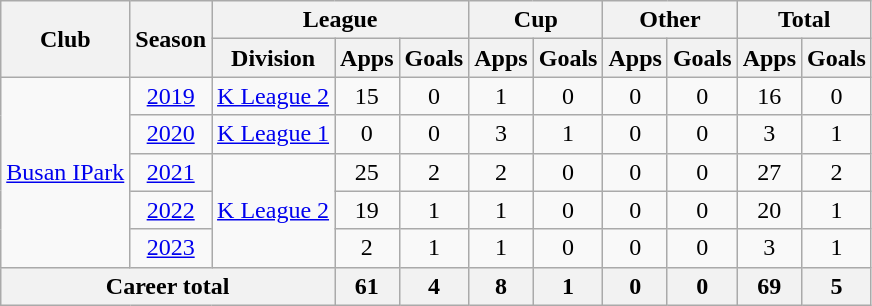<table class="wikitable" style="text-align: center">
<tr>
<th rowspan="2">Club</th>
<th rowspan="2">Season</th>
<th colspan="3">League</th>
<th colspan="2">Cup</th>
<th colspan="2">Other</th>
<th colspan="2">Total</th>
</tr>
<tr>
<th>Division</th>
<th>Apps</th>
<th>Goals</th>
<th>Apps</th>
<th>Goals</th>
<th>Apps</th>
<th>Goals</th>
<th>Apps</th>
<th>Goals</th>
</tr>
<tr>
<td rowspan="5"><a href='#'>Busan IPark</a></td>
<td><a href='#'>2019</a></td>
<td rowspan="1"><a href='#'>K League 2</a></td>
<td>15</td>
<td>0</td>
<td>1</td>
<td>0</td>
<td>0</td>
<td>0</td>
<td>16</td>
<td>0</td>
</tr>
<tr>
<td><a href='#'>2020</a></td>
<td><a href='#'>K League 1</a></td>
<td>0</td>
<td>0</td>
<td>3</td>
<td>1</td>
<td>0</td>
<td>0</td>
<td>3</td>
<td>1</td>
</tr>
<tr>
<td><a href='#'>2021</a></td>
<td rowspan="3"><a href='#'>K League 2</a></td>
<td>25</td>
<td>2</td>
<td>2</td>
<td>0</td>
<td>0</td>
<td>0</td>
<td>27</td>
<td>2</td>
</tr>
<tr>
<td><a href='#'>2022</a></td>
<td>19</td>
<td>1</td>
<td>1</td>
<td>0</td>
<td>0</td>
<td>0</td>
<td>20</td>
<td>1</td>
</tr>
<tr>
<td><a href='#'>2023</a></td>
<td>2</td>
<td>1</td>
<td>1</td>
<td>0</td>
<td>0</td>
<td>0</td>
<td>3</td>
<td>1</td>
</tr>
<tr>
<th colspan=3>Career total</th>
<th>61</th>
<th>4</th>
<th>8</th>
<th>1</th>
<th>0</th>
<th>0</th>
<th>69</th>
<th>5</th>
</tr>
</table>
